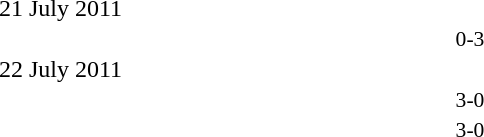<table style="width:50%;" cellspacing="1">
<tr>
<th width=15%></th>
<th width=10%></th>
<th width=15%></th>
</tr>
<tr>
<td>21 July 2011</td>
</tr>
<tr style=font-size:90%>
<td align=right></td>
<td align=center>0-3</td>
<td></td>
</tr>
<tr>
<td>22 July 2011</td>
</tr>
<tr style=font-size:90%>
<td align=right></td>
<td align=center>3-0</td>
<td></td>
</tr>
<tr style=font-size:90%>
<td align=right></td>
<td align=center>3-0</td>
<td></td>
</tr>
</table>
